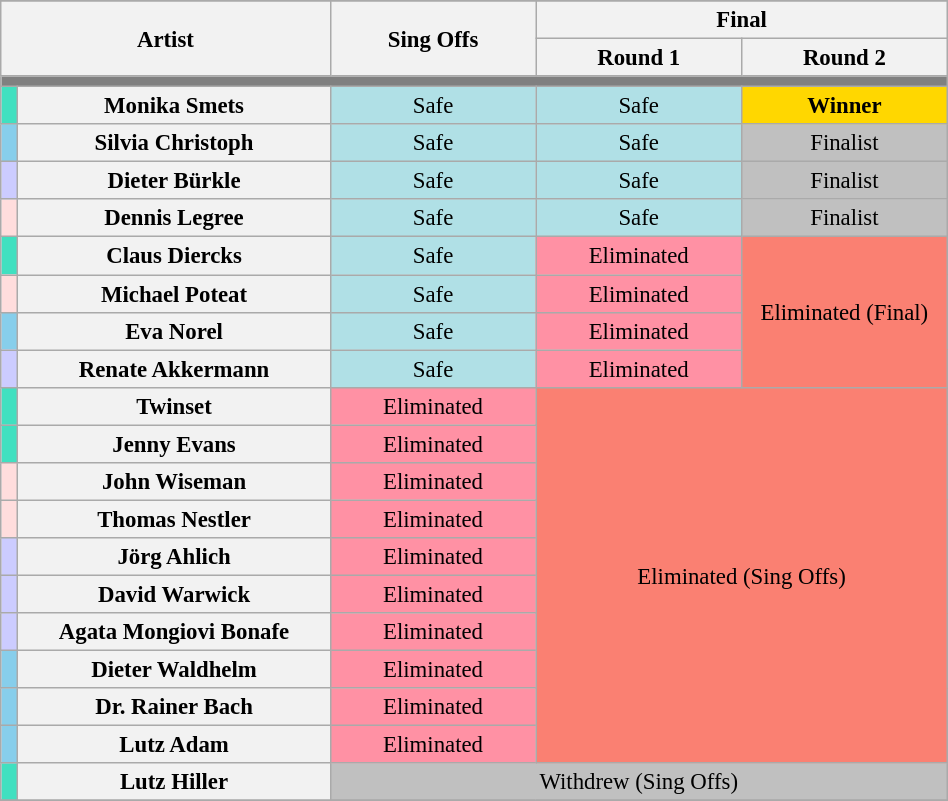<table class="wikitable"  style="text-align:center; font-size:95%; width:50%;">
<tr>
</tr>
<tr>
<th style="width:18%" colspan="2" rowspan="2" scope="col">Artist</th>
<th style="width:11%" colspan="1" rowspan="2" scope="col">Sing Offs</th>
<th style="width:22%" colspan="2" scope="col">Final</th>
</tr>
<tr>
<th style="width:11%">Round 1</th>
<th style="width:11%">Round 2</th>
</tr>
<tr>
<th colspan="10" style="background:grey;"></th>
</tr>
<tr>
<th style="background:#40e0c0"></th>
<th>Monika Smets</th>
<td style="background:#B0E0E6;">Safe</td>
<td style="background:#B0E0E6;">Safe</td>
<td style="background:gold;"><strong>Winner</strong></td>
</tr>
<tr>
<th style="background:#87ceeb;"></th>
<th>Silvia Christoph</th>
<td style="background:#B0E0E6;">Safe</td>
<td style="background:#B0E0E6;">Safe</td>
<td style="background:silver;">Finalist</td>
</tr>
<tr>
<th style="background:#ccf;"></th>
<th>Dieter Bürkle</th>
<td style="background:#B0E0E6;">Safe</td>
<td style="background:#B0E0E6;">Safe</td>
<td style="background:silver;">Finalist</td>
</tr>
<tr>
<th style="background:#ffdddd;"></th>
<th>Dennis Legree</th>
<td style="background:#B0E0E6;">Safe</td>
<td style="background:#B0E0E6;">Safe</td>
<td style="background:silver;">Finalist</td>
</tr>
<tr>
<th style="background:#40e0c0"></th>
<th>Claus Diercks</th>
<td style="background:#B0E0E6;">Safe</td>
<td style="background:#FF91A4;">Eliminated</td>
<td rowspan=4 style="background:salmon;">Eliminated (Final)</td>
</tr>
<tr>
<th style="background:#ffdddd;"></th>
<th>Michael Poteat</th>
<td style="background:#B0E0E6;">Safe</td>
<td style="background:#FF91A4;">Eliminated</td>
</tr>
<tr>
<th style="background:#87ceeb;"></th>
<th>Eva Norel</th>
<td style="background:#B0E0E6;">Safe</td>
<td style="background:#FF91A4;">Eliminated</td>
</tr>
<tr>
<th style="background:#ccf;"></th>
<th>Renate Akkermann</th>
<td style="background:#B0E0E6;">Safe</td>
<td style="background:#FF91A4;">Eliminated</td>
</tr>
<tr>
<th style="background:#40e0c0"></th>
<th>Twinset</th>
<td style="background:#FF91A4;">Eliminated</td>
<td rowspan="10" colspan="2" style="background:salmon;">Eliminated (Sing Offs)</td>
</tr>
<tr>
<th style="background:#40e0c0"></th>
<th>Jenny Evans</th>
<td style="background:#FF91A4;">Eliminated</td>
</tr>
<tr>
<th style="background:#ffdddd;"></th>
<th>John Wiseman</th>
<td style="background:#FF91A4;">Eliminated</td>
</tr>
<tr>
<th style="background:#ffdddd;"></th>
<th>Thomas Nestler</th>
<td style="background:#FF91A4;">Eliminated</td>
</tr>
<tr>
<th style="background:#ccf;"></th>
<th>Jörg Ahlich</th>
<td style="background:#FF91A4;">Eliminated</td>
</tr>
<tr>
<th style="background:#ccf;"></th>
<th>David Warwick</th>
<td style="background:#FF91A4;">Eliminated</td>
</tr>
<tr>
<th style="background:#ccf;"></th>
<th>Agata Mongiovi Bonafe</th>
<td style="background:#FF91A4;">Eliminated</td>
</tr>
<tr>
<th style="background:#87ceeb;"></th>
<th>Dieter Waldhelm</th>
<td style="background:#FF91A4;">Eliminated</td>
</tr>
<tr>
<th style="background:#87ceeb;"></th>
<th>Dr. Rainer Bach</th>
<td style="background:#FF91A4;">Eliminated</td>
</tr>
<tr>
<th style="background:#87ceeb"></th>
<th>Lutz Adam</th>
<td style="background:#FF91A4;">Eliminated</td>
</tr>
<tr>
<th style="background:#40e0c0"></th>
<th>Lutz Hiller</th>
<td colspan="3" style="background:silver;">Withdrew (Sing Offs)</td>
</tr>
<tr>
</tr>
</table>
